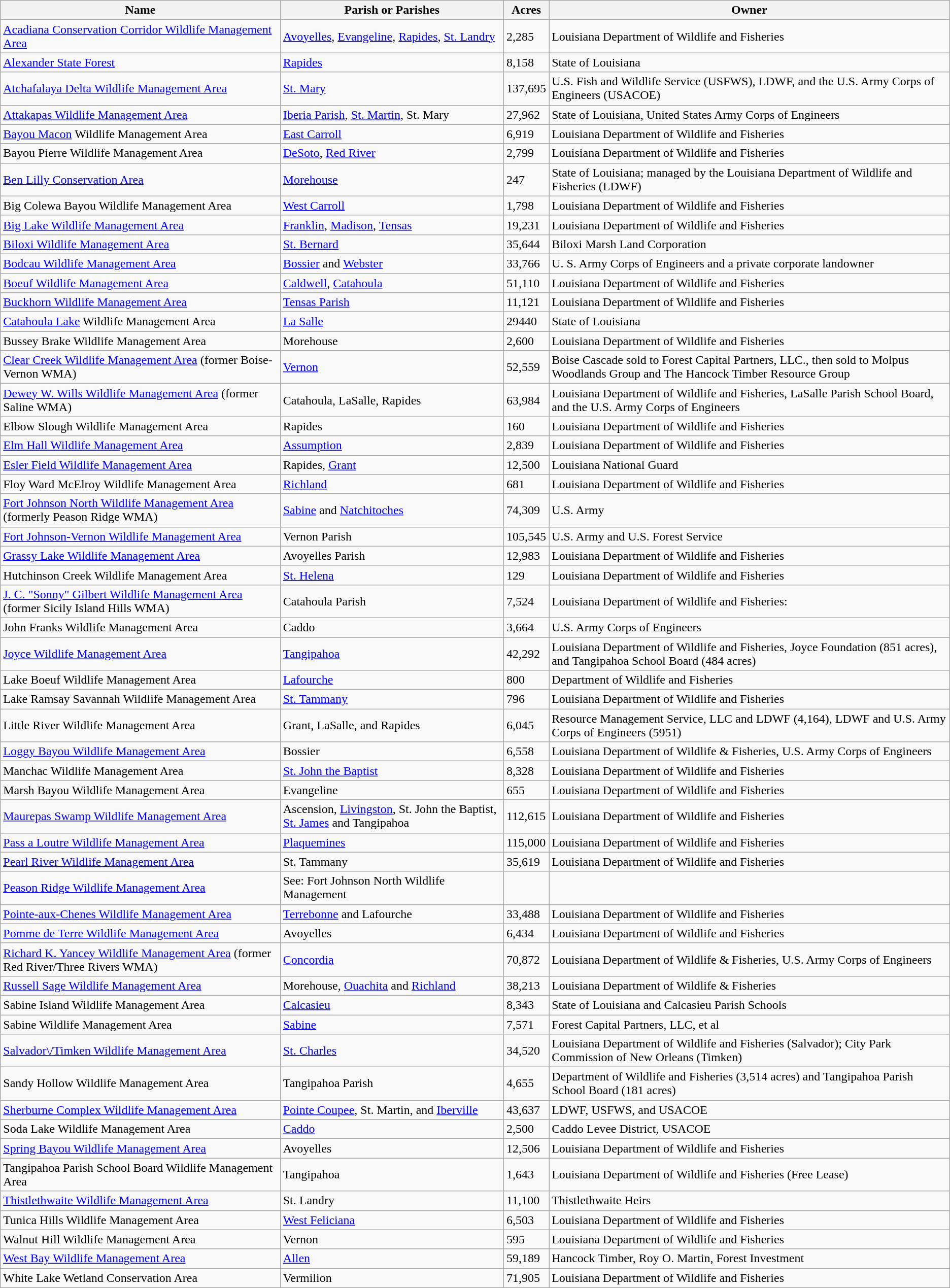<table class="wikitable sortable">
<tr>
<th>Name</th>
<th>Parish or Parishes</th>
<th>Acres</th>
<th>Owner</th>
</tr>
<tr>
<td><a href='#'>Acadiana Conservation Corridor Wildlife Management Area</a></td>
<td><a href='#'>Avoyelles</a>, <a href='#'>Evangeline</a>, <a href='#'>Rapides</a>, <a href='#'>St. Landry</a></td>
<td>2,285</td>
<td>Louisiana Department of Wildlife and Fisheries</td>
</tr>
<tr>
<td><a href='#'>Alexander State Forest</a></td>
<td><a href='#'>Rapides</a></td>
<td>8,158</td>
<td>State of Louisiana</td>
</tr>
<tr>
<td><a href='#'>Atchafalaya Delta Wildlife Management Area</a></td>
<td><a href='#'>St. Mary</a></td>
<td>137,695</td>
<td>U.S. Fish and Wildlife Service (USFWS), LDWF, and the U.S. Army Corps of Engineers (USACOE)</td>
</tr>
<tr>
<td><a href='#'>Attakapas Wildlife Management Area</a></td>
<td><a href='#'>Iberia Parish</a>, <a href='#'>St. Martin</a>, St. Mary</td>
<td>27,962</td>
<td>State of Louisiana, United States Army Corps of Engineers</td>
</tr>
<tr>
<td><a href='#'>Bayou Macon</a> Wildlife Management Area</td>
<td><a href='#'>East Carroll</a></td>
<td>6,919</td>
<td>Louisiana Department of Wildlife and Fisheries</td>
</tr>
<tr>
<td>Bayou Pierre Wildlife Management Area</td>
<td><a href='#'>DeSoto</a>, <a href='#'>Red River</a></td>
<td>2,799</td>
<td>Louisiana Department of Wildlife and Fisheries</td>
</tr>
<tr>
<td><a href='#'>Ben Lilly Conservation Area</a></td>
<td><a href='#'>Morehouse</a></td>
<td>247</td>
<td>State of Louisiana; managed by the Louisiana Department of Wildlife and Fisheries (LDWF)</td>
</tr>
<tr>
<td>Big Colewa Bayou Wildlife Management Area</td>
<td><a href='#'>West Carroll</a></td>
<td>1,798</td>
<td>Louisiana Department of Wildlife and Fisheries</td>
</tr>
<tr>
<td><a href='#'>Big Lake Wildlife Management Area</a></td>
<td><a href='#'>Franklin</a>, <a href='#'>Madison</a>, <a href='#'>Tensas</a></td>
<td>19,231</td>
<td>Louisiana Department of Wildlife and Fisheries</td>
</tr>
<tr>
<td><a href='#'>Biloxi Wildlife Management Area</a></td>
<td><a href='#'>St. Bernard</a></td>
<td>35,644</td>
<td>Biloxi Marsh Land Corporation</td>
</tr>
<tr>
<td><a href='#'>Bodcau Wildlife Management Area</a></td>
<td><a href='#'>Bossier</a> and <a href='#'>Webster</a></td>
<td>33,766</td>
<td>U. S. Army Corps of Engineers and a private corporate landowner</td>
</tr>
<tr>
<td><a href='#'>Boeuf Wildlife Management Area</a></td>
<td><a href='#'>Caldwell</a>, <a href='#'>Catahoula</a></td>
<td>51,110</td>
<td>Louisiana Department of Wildlife and Fisheries</td>
</tr>
<tr>
<td><a href='#'>Buckhorn Wildlife Management Area</a></td>
<td><a href='#'>Tensas Parish</a></td>
<td>11,121</td>
<td>Louisiana Department of Wildlife and Fisheries</td>
</tr>
<tr>
<td><a href='#'>Catahoula Lake</a> Wildlife Management Area</td>
<td><a href='#'>La Salle</a></td>
<td>29440</td>
<td>State of Louisiana</td>
</tr>
<tr>
<td>Bussey Brake Wildlife Management Area</td>
<td>Morehouse</td>
<td>2,600</td>
<td>Louisiana Department of Wildlife and Fisheries</td>
</tr>
<tr>
<td><a href='#'>Clear Creek Wildlife Management Area</a> (former Boise-Vernon WMA)</td>
<td><a href='#'>Vernon</a></td>
<td>52,559</td>
<td>Boise Cascade sold to Forest Capital Partners, LLC., then sold to Molpus Woodlands Group and The Hancock Timber Resource Group</td>
</tr>
<tr>
<td><a href='#'>Dewey W. Wills Wildlife Management Area</a> (former Saline WMA)</td>
<td>Catahoula, LaSalle, Rapides</td>
<td>63,984</td>
<td>Louisiana Department of Wildlife and Fisheries, LaSalle Parish School Board, and the U.S. Army Corps of Engineers</td>
</tr>
<tr>
<td>Elbow Slough Wildlife Management Area</td>
<td>Rapides</td>
<td>160</td>
<td>Louisiana Department of Wildlife and Fisheries</td>
</tr>
<tr>
<td><a href='#'>Elm Hall Wildlife Management Area</a></td>
<td><a href='#'>Assumption</a></td>
<td>2,839</td>
<td>Louisiana Department of Wildlife and Fisheries</td>
</tr>
<tr>
<td><a href='#'>Esler Field Wildlife Management Area</a></td>
<td>Rapides, <a href='#'>Grant</a></td>
<td>12,500</td>
<td>Louisiana National Guard</td>
</tr>
<tr>
<td>Floy Ward McElroy Wildlife Management Area</td>
<td><a href='#'>Richland</a></td>
<td>681</td>
<td>Louisiana Department of Wildlife and Fisheries</td>
</tr>
<tr>
<td><a href='#'>Fort Johnson North Wildlife Management Area</a> (formerly Peason Ridge WMA)</td>
<td><a href='#'>Sabine</a> and <a href='#'>Natchitoches</a></td>
<td>74,309</td>
<td>U.S. Army</td>
</tr>
<tr>
<td><a href='#'>Fort Johnson-Vernon Wildlife Management Area</a></td>
<td>Vernon Parish</td>
<td>105,545</td>
<td>U.S. Army and U.S. Forest Service</td>
</tr>
<tr>
<td><a href='#'>Grassy Lake Wildlife Management Area</a></td>
<td>Avoyelles Parish</td>
<td>12,983</td>
<td>Louisiana Department of Wildlife and Fisheries</td>
</tr>
<tr>
<td>Hutchinson Creek Wildlife Management Area</td>
<td><a href='#'>St. Helena</a></td>
<td>129</td>
<td>Louisiana Department of Wildlife and Fisheries</td>
</tr>
<tr>
<td><a href='#'>J. C. "Sonny" Gilbert Wildlife Management Area</a> (former Sicily Island Hills WMA)</td>
<td>Catahoula Parish</td>
<td>7,524</td>
<td>Louisiana Department of Wildlife and Fisheries:</td>
</tr>
<tr>
<td>John Franks Wildlife Management Area</td>
<td>Caddo</td>
<td>3,664</td>
<td>U.S. Army Corps of Engineers</td>
</tr>
<tr>
<td><a href='#'>Joyce Wildlife Management Area</a></td>
<td><a href='#'>Tangipahoa</a></td>
<td>42,292</td>
<td>Louisiana Department of Wildlife and Fisheries, Joyce Foundation (851 acres), and Tangipahoa School Board (484 acres)</td>
</tr>
<tr>
<td>Lake Boeuf Wildlife Management Area</td>
<td><a href='#'>Lafourche</a></td>
<td>800</td>
<td>Department of Wildlife and Fisheries</td>
</tr>
<tr>
<td>Lake Ramsay Savannah Wildlife Management Area</td>
<td><a href='#'>St. Tammany</a></td>
<td>796</td>
<td>Louisiana Department of Wildlife and Fisheries</td>
</tr>
<tr>
<td>Little River Wildlife Management Area</td>
<td>Grant, LaSalle, and Rapides</td>
<td>6,045</td>
<td>Resource Management Service, LLC and LDWF (4,164), LDWF and U.S. Army Corps of Engineers (5951)</td>
</tr>
<tr>
<td><a href='#'>Loggy Bayou Wildlife Management Area</a></td>
<td>Bossier</td>
<td>6,558</td>
<td>Louisiana Department of Wildlife & Fisheries, U.S. Army Corps of Engineers</td>
</tr>
<tr>
<td>Manchac Wildlife Management Area</td>
<td><a href='#'>St. John the Baptist</a></td>
<td>8,328</td>
<td>Louisiana Department of Wildlife and Fisheries</td>
</tr>
<tr>
<td>Marsh Bayou Wildlife Management Area</td>
<td>Evangeline</td>
<td>655</td>
<td>Louisiana Department of Wildlife and Fisheries</td>
</tr>
<tr>
<td><a href='#'>Maurepas Swamp Wildlife Management Area</a></td>
<td>Ascension, <a href='#'>Livingston</a>, St. John the Baptist, <a href='#'>St. James</a> and Tangipahoa</td>
<td>112,615</td>
<td>Louisiana Department of Wildlife and Fisheries</td>
</tr>
<tr>
<td><a href='#'>Pass a Loutre Wildlife Management Area</a></td>
<td><a href='#'>Plaquemines</a></td>
<td>115,000</td>
<td>Louisiana Department of Wildlife and Fisheries</td>
</tr>
<tr>
<td><a href='#'>Pearl River Wildlife Management Area</a></td>
<td>St. Tammany</td>
<td>35,619</td>
<td>Louisiana Department of Wildlife and Fisheries</td>
</tr>
<tr>
<td><a href='#'>Peason Ridge Wildlife Management Area</a></td>
<td>See: Fort Johnson North Wildlife Management</td>
<td></td>
<td></td>
</tr>
<tr>
<td><a href='#'>Pointe-aux-Chenes Wildlife Management Area</a></td>
<td><a href='#'>Terrebonne</a> and Lafourche</td>
<td>33,488</td>
<td>Louisiana Department of Wildlife and Fisheries</td>
</tr>
<tr>
<td><a href='#'>Pomme de Terre Wildlife Management Area</a></td>
<td>Avoyelles</td>
<td>6,434</td>
<td>Louisiana Department of Wildlife and Fisheries</td>
</tr>
<tr>
<td><a href='#'>Richard K. Yancey Wildlife Management Area</a> (former Red River/Three Rivers WMA)</td>
<td><a href='#'>Concordia</a></td>
<td>70,872</td>
<td>Louisiana Department of Wildlife & Fisheries, U.S. Army Corps of Engineers</td>
</tr>
<tr>
<td><a href='#'>Russell Sage Wildlife Management Area</a></td>
<td>Morehouse, <a href='#'>Ouachita</a> and <a href='#'>Richland</a></td>
<td>38,213</td>
<td>Louisiana Department of Wildlife & Fisheries</td>
</tr>
<tr>
<td>Sabine Island Wildlife Management Area</td>
<td><a href='#'>Calcasieu</a></td>
<td>8,343</td>
<td>State of Louisiana and Calcasieu Parish Schools</td>
</tr>
<tr>
<td>Sabine Wildlife Management Area</td>
<td><a href='#'>Sabine</a></td>
<td>7,571</td>
<td>Forest Capital Partners, LLC, et al</td>
</tr>
<tr>
<td><a href='#'>Salvador\/Timken Wildlife Management Area</a></td>
<td><a href='#'>St. Charles</a></td>
<td>34,520</td>
<td>Louisiana Department of Wildlife and Fisheries (Salvador); City Park Commission of New Orleans (Timken)</td>
</tr>
<tr>
<td>Sandy Hollow Wildlife Management Area</td>
<td>Tangipahoa Parish</td>
<td>4,655</td>
<td>Department of Wildlife and Fisheries (3,514 acres) and Tangipahoa Parish School Board (181 acres)</td>
</tr>
<tr>
<td><a href='#'>Sherburne Complex Wildlife Management Area</a></td>
<td><a href='#'>Pointe Coupee</a>, St. Martin, and <a href='#'>Iberville</a></td>
<td>43,637</td>
<td>LDWF, USFWS, and USACOE</td>
</tr>
<tr>
<td>Soda Lake Wildlife Management Area</td>
<td><a href='#'>Caddo</a></td>
<td>2,500</td>
<td>Caddo Levee District, USACOE</td>
</tr>
<tr>
<td><a href='#'>Spring Bayou Wildlife Management Area</a></td>
<td>Avoyelles</td>
<td>12,506</td>
<td>Louisiana Department of Wildlife and Fisheries</td>
</tr>
<tr>
<td>Tangipahoa Parish School Board Wildlife Management Area</td>
<td>Tangipahoa</td>
<td>1,643</td>
<td>Louisiana Department of Wildlife and Fisheries (Free Lease)</td>
</tr>
<tr>
<td><a href='#'>Thistlethwaite Wildlife Management Area</a></td>
<td>St. Landry</td>
<td>11,100</td>
<td>Thistlethwaite Heirs</td>
</tr>
<tr>
<td>Tunica Hills Wildlife Management Area</td>
<td><a href='#'>West Feliciana</a></td>
<td>6,503</td>
<td>Louisiana Department of Wildlife and Fisheries</td>
</tr>
<tr>
<td>Walnut Hill Wildlife Management Area</td>
<td>Vernon</td>
<td>595</td>
<td>Louisiana Department of Wildlife and Fisheries</td>
</tr>
<tr>
<td><a href='#'>West Bay Wildlife Management Area</a></td>
<td><a href='#'>Allen</a></td>
<td>59,189</td>
<td>Hancock Timber, Roy O. Martin, Forest Investment</td>
</tr>
<tr>
<td>White Lake Wetland Conservation Area</td>
<td>Vermilion</td>
<td>71,905</td>
<td>Louisiana Department of Wildlife and Fisheries</td>
</tr>
</table>
